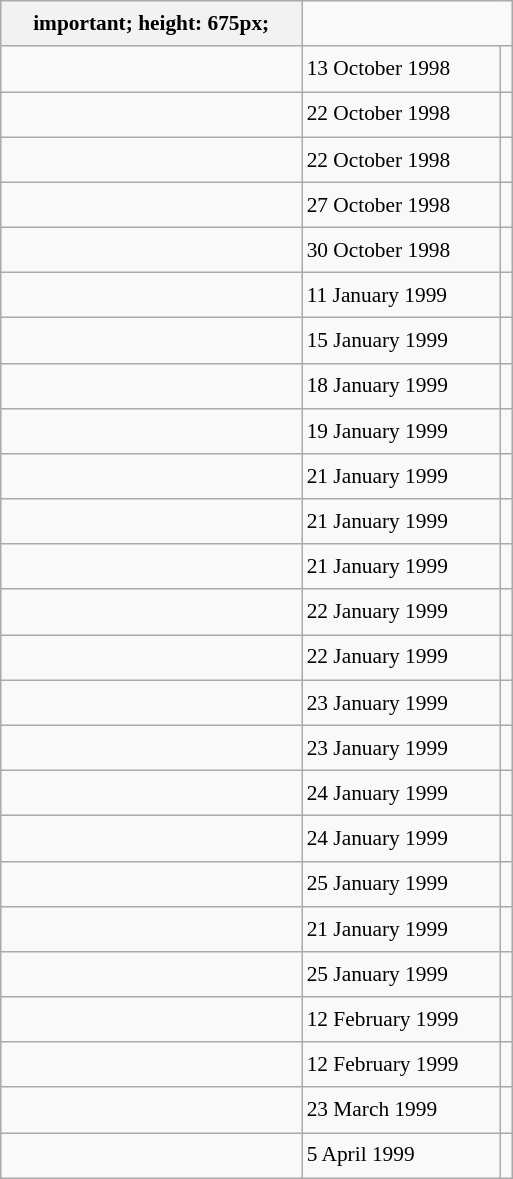<table class="wikitable" style="font-size: 89%; float: left; width: 24em; margin-right: 1em; line-height: 1.65em">
<tr>
<th>important; height: 675px;</th>
</tr>
<tr>
<td></td>
<td>13 October 1998</td>
<td><small></small></td>
</tr>
<tr>
<td></td>
<td>22 October 1998</td>
<td><small></small></td>
</tr>
<tr>
<td></td>
<td>22 October 1998</td>
<td><small></small></td>
</tr>
<tr>
<td></td>
<td>27 October 1998</td>
<td><small></small></td>
</tr>
<tr>
<td></td>
<td>30 October 1998</td>
<td><small></small></td>
</tr>
<tr>
<td></td>
<td>11 January 1999</td>
<td><small></small></td>
</tr>
<tr>
<td></td>
<td>15 January 1999</td>
<td><small></small></td>
</tr>
<tr>
<td></td>
<td>18 January 1999</td>
<td><small></small></td>
</tr>
<tr>
<td></td>
<td>19 January 1999</td>
<td><small></small></td>
</tr>
<tr>
<td></td>
<td>21 January 1999</td>
<td><small></small></td>
</tr>
<tr>
<td></td>
<td>21 January 1999</td>
<td><small></small></td>
</tr>
<tr>
<td></td>
<td>21 January 1999</td>
<td><small></small></td>
</tr>
<tr>
<td></td>
<td>22 January 1999</td>
<td><small></small></td>
</tr>
<tr>
<td></td>
<td>22 January 1999</td>
<td><small></small></td>
</tr>
<tr>
<td></td>
<td>23 January 1999</td>
<td><small></small></td>
</tr>
<tr>
<td></td>
<td>23 January 1999</td>
<td><small></small></td>
</tr>
<tr>
<td></td>
<td>24 January 1999</td>
<td><small></small></td>
</tr>
<tr>
<td></td>
<td>24 January 1999</td>
<td><small></small></td>
</tr>
<tr>
<td></td>
<td>25 January 1999</td>
<td><small></small></td>
</tr>
<tr>
<td></td>
<td>21 January 1999</td>
<td><small></small></td>
</tr>
<tr>
<td></td>
<td>25 January 1999</td>
<td><small></small></td>
</tr>
<tr>
<td></td>
<td>12 February 1999</td>
<td><small></small></td>
</tr>
<tr>
<td></td>
<td>12 February 1999</td>
<td><small></small></td>
</tr>
<tr>
<td></td>
<td>23 March 1999</td>
<td><small></small></td>
</tr>
<tr>
<td></td>
<td>5 April 1999</td>
<td><small></small></td>
</tr>
</table>
